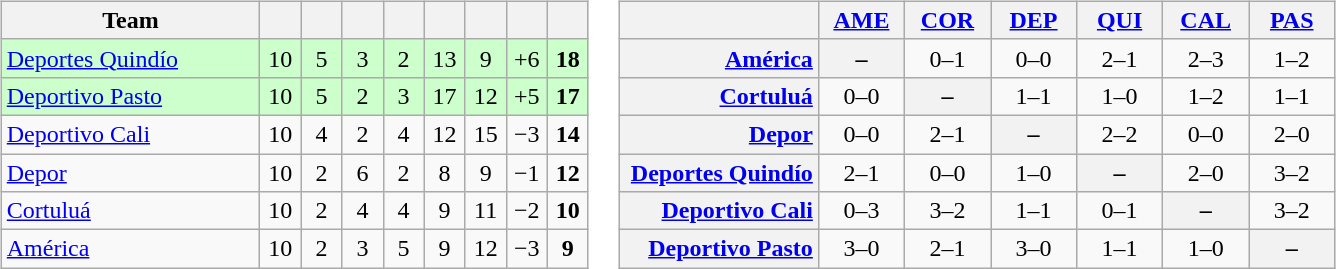<table>
<tr>
<td><br><table class="wikitable" style="text-align: center;">
<tr>
<th width=165>Team</th>
<th width=20></th>
<th width=20></th>
<th width=20></th>
<th width=20></th>
<th width=20></th>
<th width=20></th>
<th width=20></th>
<th width=20></th>
</tr>
<tr align=center bgcolor=CCFFCC>
<td align=left><a href='#'>Deportes Quindío</a></td>
<td>10</td>
<td>5</td>
<td>3</td>
<td>2</td>
<td>13</td>
<td>9</td>
<td>+6</td>
<td><strong>18</strong></td>
</tr>
<tr align=center bgcolor=CCFFCC>
<td align=left><a href='#'>Deportivo Pasto</a></td>
<td>10</td>
<td>5</td>
<td>2</td>
<td>3</td>
<td>17</td>
<td>12</td>
<td>+5</td>
<td><strong>17</strong></td>
</tr>
<tr align=center>
<td align=left><a href='#'>Deportivo Cali</a></td>
<td>10</td>
<td>4</td>
<td>2</td>
<td>4</td>
<td>12</td>
<td>15</td>
<td>−3</td>
<td><strong>14</strong></td>
</tr>
<tr align=center>
<td align=left><a href='#'>Depor</a></td>
<td>10</td>
<td>2</td>
<td>6</td>
<td>2</td>
<td>8</td>
<td>9</td>
<td>−1</td>
<td><strong>12</strong></td>
</tr>
<tr align=center>
<td align=left><a href='#'>Cortuluá</a></td>
<td>10</td>
<td>2</td>
<td>4</td>
<td>4</td>
<td>9</td>
<td>11</td>
<td>−2</td>
<td><strong>10</strong></td>
</tr>
<tr align=center>
<td align=left><a href='#'>América</a></td>
<td>10</td>
<td>2</td>
<td>3</td>
<td>5</td>
<td>9</td>
<td>12</td>
<td>−3</td>
<td><strong>9</strong></td>
</tr>
</table>
</td>
<td><br><table class="wikitable" style="text-align:center">
<tr>
<th width="125"> </th>
<th width="50"><a href='#'>AME</a></th>
<th width="50"><a href='#'>COR</a></th>
<th width="50"><a href='#'>DEP</a></th>
<th width="50"><a href='#'>QUI</a></th>
<th width="50"><a href='#'>CAL</a></th>
<th width="50"><a href='#'>PAS</a></th>
</tr>
<tr>
<th style="text-align:right;"><a href='#'>América</a></th>
<th>–</th>
<td>0–1</td>
<td>0–0</td>
<td>2–1</td>
<td>2–3</td>
<td>1–2</td>
</tr>
<tr>
<th style="text-align:right;"><a href='#'>Cortuluá</a></th>
<td>0–0</td>
<th>–</th>
<td>1–1</td>
<td>1–0</td>
<td>1–2</td>
<td>1–1</td>
</tr>
<tr>
<th style="text-align:right;"><a href='#'>Depor</a></th>
<td>0–0</td>
<td>2–1</td>
<th>–</th>
<td>2–2</td>
<td>0–0</td>
<td>2–0</td>
</tr>
<tr>
<th style="text-align:right;"><a href='#'>Deportes Quindío</a></th>
<td>2–1</td>
<td>0–0</td>
<td>1–0</td>
<th>–</th>
<td>2–0</td>
<td>3–2</td>
</tr>
<tr>
<th style="text-align:right;"><a href='#'>Deportivo Cali</a></th>
<td>0–3</td>
<td>3–2</td>
<td>1–1</td>
<td>0–1</td>
<th>–</th>
<td>3–2</td>
</tr>
<tr>
<th style="text-align:right;"><a href='#'>Deportivo Pasto</a></th>
<td>3–0</td>
<td>2–1</td>
<td>3–0</td>
<td>1–1</td>
<td>1–0</td>
<th>–</th>
</tr>
</table>
</td>
</tr>
</table>
